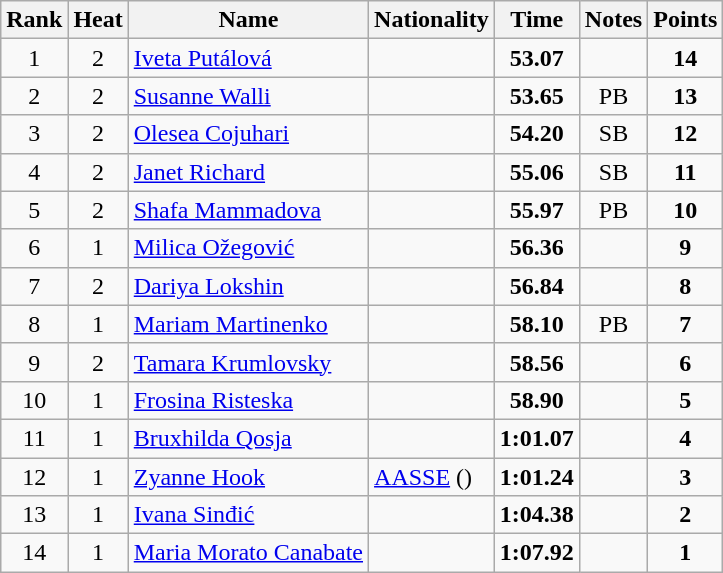<table class="wikitable sortable" style="text-align:center">
<tr>
<th>Rank</th>
<th>Heat</th>
<th>Name</th>
<th>Nationality</th>
<th>Time</th>
<th>Notes</th>
<th>Points</th>
</tr>
<tr>
<td>1</td>
<td>2</td>
<td align=left><a href='#'>Iveta Putálová</a></td>
<td align=left></td>
<td><strong>53.07</strong></td>
<td></td>
<td><strong>14</strong></td>
</tr>
<tr>
<td>2</td>
<td>2</td>
<td align=left><a href='#'>Susanne Walli</a></td>
<td align=left></td>
<td><strong>53.65</strong></td>
<td>PB</td>
<td><strong>13</strong></td>
</tr>
<tr>
<td>3</td>
<td>2</td>
<td align=left><a href='#'>Olesea Cojuhari</a></td>
<td align=left></td>
<td><strong>54.20</strong></td>
<td>SB</td>
<td><strong>12</strong></td>
</tr>
<tr>
<td>4</td>
<td>2</td>
<td align=left><a href='#'>Janet Richard</a></td>
<td align=left></td>
<td><strong>55.06</strong></td>
<td>SB</td>
<td><strong>11</strong></td>
</tr>
<tr>
<td>5</td>
<td>2</td>
<td align=left><a href='#'>Shafa Mammadova</a></td>
<td align=left></td>
<td><strong>55.97</strong></td>
<td>PB</td>
<td><strong>10</strong></td>
</tr>
<tr>
<td>6</td>
<td>1</td>
<td align=left><a href='#'>Milica Ožegović</a></td>
<td align=left></td>
<td><strong>56.36</strong></td>
<td></td>
<td><strong>9</strong></td>
</tr>
<tr>
<td>7</td>
<td>2</td>
<td align=left><a href='#'>Dariya Lokshin</a></td>
<td align=left></td>
<td><strong>56.84</strong></td>
<td></td>
<td><strong>8</strong></td>
</tr>
<tr>
<td>8</td>
<td>1</td>
<td align=left><a href='#'>Mariam Martinenko</a></td>
<td align=left></td>
<td><strong>58.10</strong></td>
<td>PB</td>
<td><strong>7</strong></td>
</tr>
<tr>
<td>9</td>
<td>2</td>
<td align=left><a href='#'>Tamara Krumlovsky</a></td>
<td align=left></td>
<td><strong>58.56</strong></td>
<td></td>
<td><strong>6</strong></td>
</tr>
<tr>
<td>10</td>
<td>1</td>
<td align=left><a href='#'>Frosina Risteska</a></td>
<td align=left></td>
<td><strong>58.90</strong></td>
<td></td>
<td><strong>5</strong></td>
</tr>
<tr>
<td>11</td>
<td>1</td>
<td align=left><a href='#'>Bruxhilda Qosja</a></td>
<td align=left></td>
<td><strong>1:01.07 </strong></td>
<td></td>
<td><strong>4</strong></td>
</tr>
<tr>
<td>12</td>
<td>1</td>
<td align=left><a href='#'>Zyanne Hook</a></td>
<td align=left> <a href='#'>AASSE</a> ()</td>
<td><strong>1:01.24</strong></td>
<td></td>
<td><strong>3</strong></td>
</tr>
<tr>
<td>13</td>
<td>1</td>
<td align=left><a href='#'>Ivana Sinđić</a></td>
<td align=left></td>
<td><strong>1:04.38</strong></td>
<td></td>
<td><strong>2</strong></td>
</tr>
<tr>
<td>14</td>
<td>1</td>
<td align=left><a href='#'>Maria Morato Canabate</a></td>
<td align=left></td>
<td><strong>1:07.92</strong></td>
<td></td>
<td><strong>1</strong></td>
</tr>
</table>
